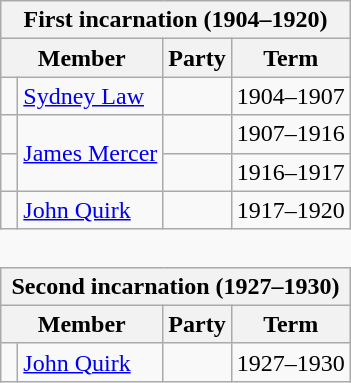<table class="wikitable" style='border-style: none none none none;'>
<tr>
<th colspan="4">First incarnation (1904–1920)</th>
</tr>
<tr>
<th colspan="2">Member</th>
<th>Party</th>
<th>Term</th>
</tr>
<tr style="background: #f9f9f9">
<td> </td>
<td><a href='#'>Sydney Law</a></td>
<td></td>
<td>1904–1907</td>
</tr>
<tr style="background: #f9f9f9">
<td> </td>
<td rowspan="2"><a href='#'>James Mercer</a></td>
<td></td>
<td>1907–1916</td>
</tr>
<tr style="background: #f9f9f9">
<td> </td>
<td></td>
<td>1916–1917</td>
</tr>
<tr style="background: #f9f9f9">
<td> </td>
<td><a href='#'>John Quirk</a></td>
<td></td>
<td>1917–1920</td>
</tr>
<tr>
<td colspan="4" style='border-style: none none none none;'> </td>
</tr>
<tr>
<th colspan="4">Second incarnation (1927–1930)</th>
</tr>
<tr>
<th colspan="2">Member</th>
<th>Party</th>
<th>Term</th>
</tr>
<tr style="background: #f9f9f9">
<td> </td>
<td><a href='#'>John Quirk</a></td>
<td></td>
<td>1927–1930</td>
</tr>
</table>
